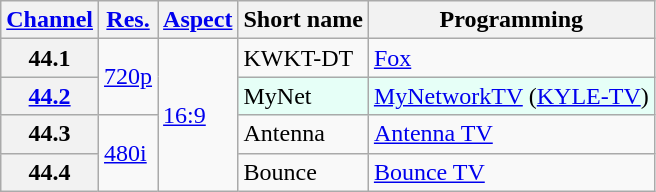<table class="wikitable">
<tr>
<th><a href='#'>Channel</a></th>
<th><a href='#'>Res.</a></th>
<th><a href='#'>Aspect</a></th>
<th>Short name</th>
<th>Programming</th>
</tr>
<tr>
<th scope = "row">44.1</th>
<td rowspan="2"><a href='#'>720p</a></td>
<td rowspan="4"><a href='#'>16:9</a></td>
<td>KWKT-DT</td>
<td><a href='#'>Fox</a></td>
</tr>
<tr style="background-color: #E6FFF7;">
<th scope = "row"><a href='#'>44.2</a></th>
<td>MyNet</td>
<td><a href='#'>MyNetworkTV</a> (<a href='#'>KYLE-TV</a>)</td>
</tr>
<tr>
<th scope = "row">44.3</th>
<td rowspan="2"><a href='#'>480i</a></td>
<td>Antenna</td>
<td><a href='#'>Antenna TV</a></td>
</tr>
<tr>
<th scope = "row">44.4</th>
<td>Bounce</td>
<td><a href='#'>Bounce TV</a></td>
</tr>
</table>
